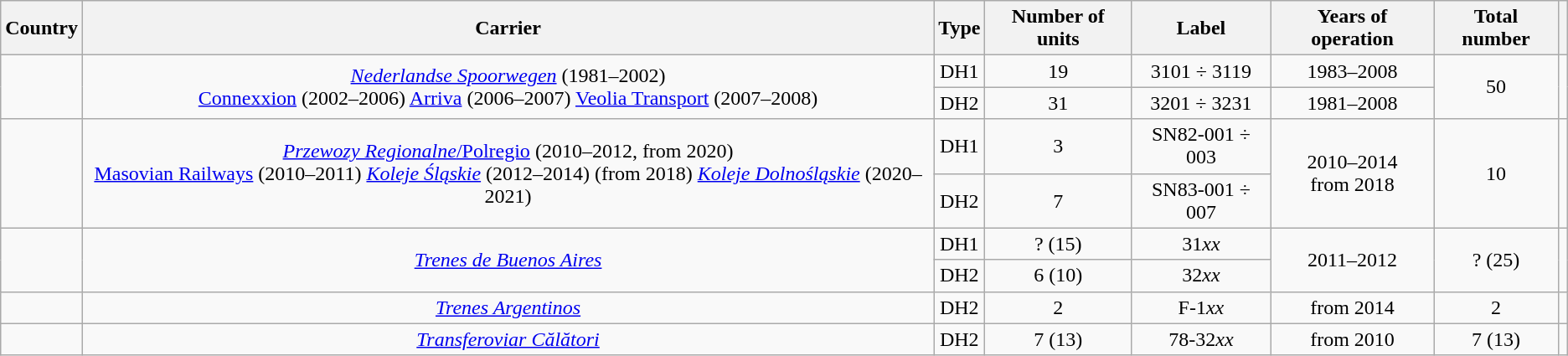<table class="wikitable" style="text-align:center">
<tr>
<th>Country</th>
<th>Carrier</th>
<th>Type</th>
<th>Number of units</th>
<th>Label</th>
<th>Years of operation</th>
<th>Total number</th>
<th></th>
</tr>
<tr>
<td rowspan="2" align="left"></td>
<td rowspan="2"><em><a href='#'>Nederlandse Spoorwegen</a></em> (1981–2002)<br><a href='#'>Connexxion</a> (2002–2006)
<a href='#'>Arriva</a> (2006–2007)
<a href='#'>Veolia Transport</a> (2007–2008)</td>
<td>DH1</td>
<td>19</td>
<td>3101 ÷ 3119</td>
<td>1983–2008</td>
<td rowspan="2">50</td>
<td rowspan="2"></td>
</tr>
<tr>
<td>DH2</td>
<td>31</td>
<td>3201 ÷ 3231</td>
<td>1981–2008</td>
</tr>
<tr>
<td rowspan="2" align="left"></td>
<td rowspan="2"><a href='#'><em>Przewozy Regionalne</em>/Polregio</a> (2010–2012, from 2020)<br><a href='#'>Masovian Railways</a> (2010–2011)
<em><a href='#'>Koleje Śląskie</a></em> (2012–2014)
<em></em> (from 2018)
<em><a href='#'>Koleje Dolnośląskie</a></em> (2020–2021)</td>
<td>DH1</td>
<td>3</td>
<td>SN82-001 ÷ 003</td>
<td rowspan="2">2010–2014<br>from 2018</td>
<td rowspan="2">10</td>
<td rowspan="2"></td>
</tr>
<tr>
<td>DH2</td>
<td>7</td>
<td>SN83-001 ÷ 007</td>
</tr>
<tr>
<td rowspan="2" align="left"><br></td>
<td rowspan="2"><em><a href='#'>Trenes de Buenos Aires</a></em></td>
<td>DH1</td>
<td>? (15)</td>
<td>31<em>xx</em></td>
<td rowspan="2">2011–2012</td>
<td rowspan="2">? (25)</td>
<td rowspan="2"></td>
</tr>
<tr>
<td>DH2</td>
<td>6 (10)</td>
<td>32<em>xx</em></td>
</tr>
<tr>
<td align="left"><br></td>
<td><em><a href='#'>Trenes Argentinos</a></em></td>
<td>DH2</td>
<td>2</td>
<td>F-1<em>xx</em></td>
<td>from 2014</td>
<td>2</td>
<td></td>
</tr>
<tr>
<td align="left"></td>
<td><em><a href='#'>Transferoviar Călători</a></em></td>
<td>DH2</td>
<td>7 (13)</td>
<td>78-32<em>xx</em></td>
<td>from 2010</td>
<td>7 (13)</td>
<td></td>
</tr>
</table>
